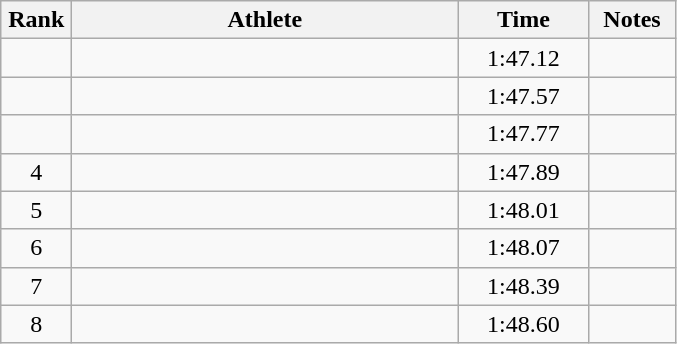<table class="wikitable" style="text-align:center">
<tr>
<th width=40>Rank</th>
<th width=250>Athlete</th>
<th width=80>Time</th>
<th width=50>Notes</th>
</tr>
<tr>
<td></td>
<td align=left></td>
<td>1:47.12</td>
<td></td>
</tr>
<tr>
<td></td>
<td align=left></td>
<td>1:47.57</td>
<td></td>
</tr>
<tr>
<td></td>
<td align=left></td>
<td>1:47.77</td>
<td></td>
</tr>
<tr>
<td>4</td>
<td align=left></td>
<td>1:47.89</td>
<td></td>
</tr>
<tr>
<td>5</td>
<td align=left></td>
<td>1:48.01</td>
<td></td>
</tr>
<tr>
<td>6</td>
<td align=left></td>
<td>1:48.07</td>
<td></td>
</tr>
<tr>
<td>7</td>
<td align=left></td>
<td>1:48.39</td>
<td></td>
</tr>
<tr>
<td>8</td>
<td align=left></td>
<td>1:48.60</td>
<td></td>
</tr>
</table>
